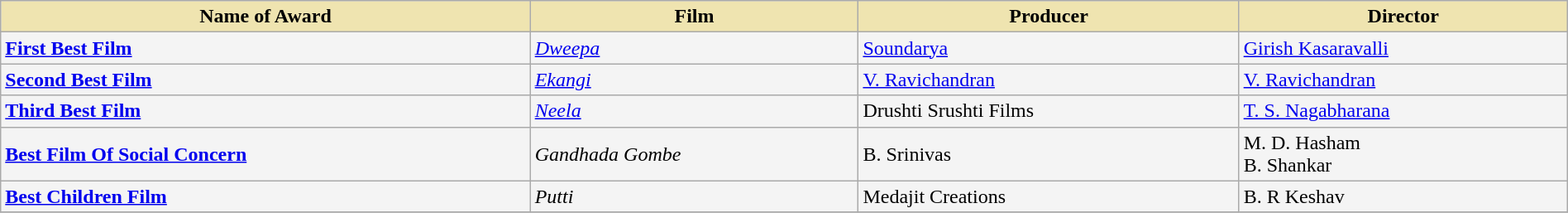<table class="wikitable" style="width:100%;">
<tr>
<th style="background-color:#EFE4B0;">Name of Award</th>
<th style="background-color:#EFE4B0;">Film</th>
<th style="background-color:#EFE4B0;">Producer</th>
<th style="background-color:#EFE4B0;">Director</th>
</tr>
<tr style="background-color:#F4F4F4">
<td><strong><a href='#'>First Best Film</a></strong></td>
<td><em><a href='#'>Dweepa</a></em></td>
<td><a href='#'>Soundarya</a></td>
<td><a href='#'>Girish Kasaravalli</a></td>
</tr>
<tr style="background-color:#F4F4F4">
<td><strong><a href='#'>Second Best Film</a></strong></td>
<td><em><a href='#'>Ekangi</a></em></td>
<td><a href='#'>V. Ravichandran</a></td>
<td><a href='#'>V. Ravichandran</a></td>
</tr>
<tr style="background-color:#F4F4F4">
<td><strong><a href='#'>Third Best Film</a></strong></td>
<td><em><a href='#'>Neela</a></em></td>
<td>Drushti Srushti Films</td>
<td><a href='#'>T. S. Nagabharana</a></td>
</tr>
<tr style="background-color:#F4F4F4">
<td><strong><a href='#'>Best Film Of Social Concern</a></strong></td>
<td><em>Gandhada Gombe</em></td>
<td>B. Srinivas</td>
<td>M. D. Hasham<br>B. Shankar</td>
</tr>
<tr style="background-color:#F4F4F4">
<td><strong><a href='#'>Best Children Film</a></strong></td>
<td><em>Putti</em></td>
<td>Medajit Creations</td>
<td>B. R Keshav</td>
</tr>
<tr style="background-color:#F4F4F4">
</tr>
</table>
